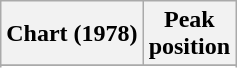<table class="wikitable sortable plainrowheaders" style="text-align:center">
<tr>
<th scope="col">Chart (1978)</th>
<th scope="col">Peak<br>position</th>
</tr>
<tr>
</tr>
<tr>
</tr>
</table>
